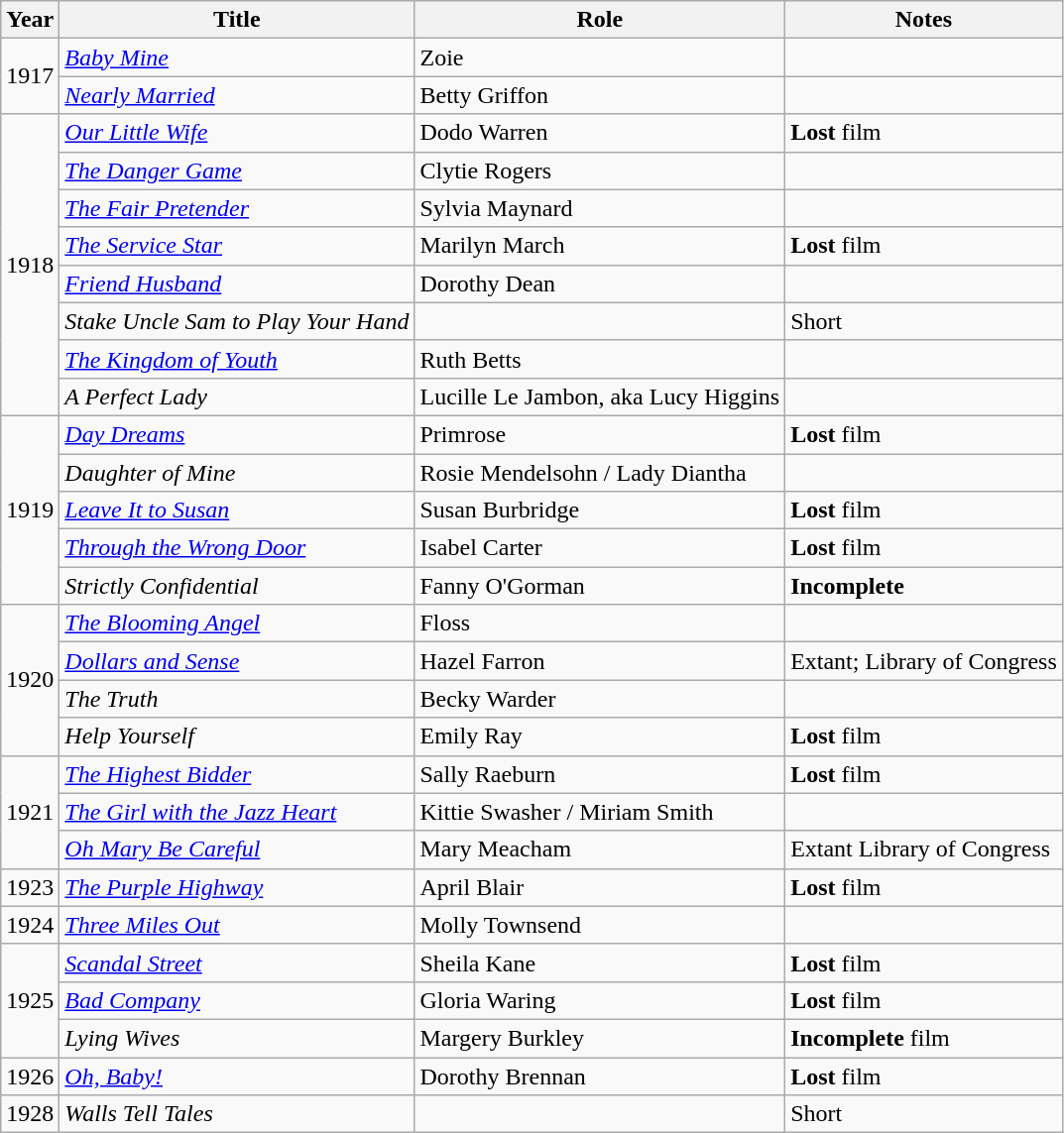<table class="wikitable">
<tr>
<th>Year</th>
<th>Title</th>
<th>Role</th>
<th>Notes</th>
</tr>
<tr>
<td rowspan=2>1917</td>
<td><em><a href='#'>Baby Mine</a></em></td>
<td>Zoie</td>
<td></td>
</tr>
<tr>
<td><em><a href='#'>Nearly Married</a></em></td>
<td>Betty Griffon</td>
<td></td>
</tr>
<tr>
<td rowspan=8>1918</td>
<td><em><a href='#'>Our Little Wife</a></em></td>
<td>Dodo Warren</td>
<td><strong>Lost</strong> film</td>
</tr>
<tr>
<td><em><a href='#'>The Danger Game</a></em></td>
<td>Clytie Rogers</td>
<td></td>
</tr>
<tr>
<td><em><a href='#'>The Fair Pretender</a></em></td>
<td>Sylvia Maynard</td>
<td></td>
</tr>
<tr>
<td><em><a href='#'>The Service Star</a></em></td>
<td>Marilyn March</td>
<td><strong>Lost</strong> film</td>
</tr>
<tr>
<td><em><a href='#'>Friend Husband</a></em></td>
<td>Dorothy Dean</td>
<td></td>
</tr>
<tr>
<td><em>Stake Uncle Sam to Play Your Hand</em></td>
<td></td>
<td>Short</td>
</tr>
<tr>
<td><em><a href='#'>The Kingdom of Youth</a></em></td>
<td>Ruth Betts</td>
<td></td>
</tr>
<tr>
<td><em>A Perfect Lady</em></td>
<td>Lucille Le Jambon, aka Lucy Higgins</td>
<td></td>
</tr>
<tr>
<td rowspan=5>1919</td>
<td><em><a href='#'>Day Dreams</a></em></td>
<td>Primrose</td>
<td><strong>Lost</strong> film</td>
</tr>
<tr>
<td><em>Daughter of Mine</em></td>
<td>Rosie Mendelsohn / Lady Diantha</td>
<td></td>
</tr>
<tr>
<td><em><a href='#'>Leave It to Susan</a></em></td>
<td>Susan Burbridge</td>
<td><strong>Lost</strong> film</td>
</tr>
<tr>
<td><em><a href='#'>Through the Wrong Door</a></em></td>
<td>Isabel Carter</td>
<td><strong>Lost</strong> film</td>
</tr>
<tr>
<td><em>Strictly Confidential</em></td>
<td>Fanny O'Gorman</td>
<td><strong>Incomplete</strong></td>
</tr>
<tr>
<td rowspan=4>1920</td>
<td><em><a href='#'>The Blooming Angel</a></em></td>
<td>Floss</td>
<td></td>
</tr>
<tr>
<td><em><a href='#'>Dollars and Sense</a></em></td>
<td>Hazel Farron</td>
<td>Extant; Library of Congress</td>
</tr>
<tr>
<td><em>The Truth</em></td>
<td>Becky Warder</td>
<td></td>
</tr>
<tr>
<td><em>Help Yourself</em></td>
<td>Emily Ray</td>
<td><strong>Lost</strong> film</td>
</tr>
<tr>
<td rowspan=3>1921</td>
<td><em><a href='#'>The Highest Bidder</a></em></td>
<td>Sally Raeburn</td>
<td><strong>Lost</strong> film</td>
</tr>
<tr>
<td><em><a href='#'>The Girl with the Jazz Heart</a></em></td>
<td>Kittie Swasher / Miriam Smith</td>
<td></td>
</tr>
<tr>
<td><em><a href='#'>Oh Mary Be Careful</a></em></td>
<td>Mary Meacham</td>
<td>Extant Library of Congress</td>
</tr>
<tr>
<td>1923</td>
<td><em><a href='#'>The Purple Highway</a></em></td>
<td>April Blair</td>
<td><strong>Lost</strong> film</td>
</tr>
<tr>
<td>1924</td>
<td><em><a href='#'>Three Miles Out</a></em></td>
<td>Molly Townsend</td>
<td></td>
</tr>
<tr>
<td rowspan=3>1925</td>
<td><em><a href='#'>Scandal Street</a></em></td>
<td>Sheila Kane</td>
<td><strong>Lost</strong> film</td>
</tr>
<tr>
<td><em><a href='#'>Bad Company</a></em></td>
<td>Gloria Waring</td>
<td><strong>Lost</strong> film</td>
</tr>
<tr>
<td><em>Lying Wives</em></td>
<td>Margery Burkley</td>
<td><strong>Incomplete</strong> film</td>
</tr>
<tr>
<td>1926</td>
<td><em><a href='#'>Oh, Baby!</a></em></td>
<td>Dorothy Brennan</td>
<td><strong>Lost</strong> film</td>
</tr>
<tr>
<td>1928</td>
<td><em>Walls Tell Tales</em></td>
<td></td>
<td>Short</td>
</tr>
</table>
